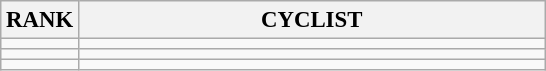<table class="wikitable" style="font-size:95%;">
<tr>
<th>RANK</th>
<th align="left" style="width: 20em">CYCLIST</th>
</tr>
<tr>
<td align="center"></td>
<td></td>
</tr>
<tr>
<td align="center"></td>
<td></td>
</tr>
<tr>
<td align="center"></td>
<td></td>
</tr>
</table>
